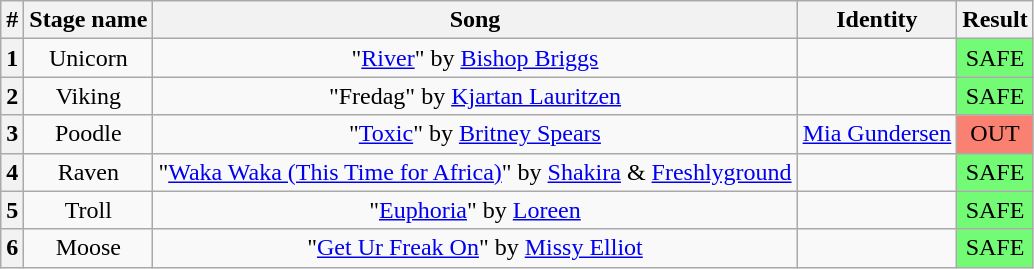<table class="wikitable plainrowheaders" style="text-align: center;">
<tr>
<th>#</th>
<th>Stage name</th>
<th>Song</th>
<th>Identity</th>
<th>Result</th>
</tr>
<tr>
<th>1</th>
<td>Unicorn</td>
<td>"<a href='#'>River</a>" by <a href='#'>Bishop Briggs</a></td>
<td></td>
<td bgcolor="#73FB76">SAFE</td>
</tr>
<tr>
<th>2</th>
<td>Viking</td>
<td>"Fredag" by <a href='#'>Kjartan Lauritzen</a></td>
<td></td>
<td bgcolor="#73FB76">SAFE</td>
</tr>
<tr>
<th>3</th>
<td>Poodle</td>
<td>"<a href='#'>Toxic</a>" by <a href='#'>Britney Spears</a></td>
<td><a href='#'>Mia Gundersen</a></td>
<td bgcolor=salmon>OUT</td>
</tr>
<tr>
<th>4</th>
<td>Raven</td>
<td>"<a href='#'>Waka Waka (This Time for Africa)</a>" by <a href='#'>Shakira</a> & <a href='#'>Freshlyground</a></td>
<td></td>
<td bgcolor="#73FB76">SAFE</td>
</tr>
<tr>
<th>5</th>
<td>Troll</td>
<td>"<a href='#'>Euphoria</a>" by <a href='#'>Loreen</a></td>
<td></td>
<td bgcolor="#73FB76">SAFE</td>
</tr>
<tr>
<th>6</th>
<td>Moose</td>
<td>"<a href='#'>Get Ur Freak On</a>" by <a href='#'>Missy Elliot</a></td>
<td></td>
<td bgcolor="#73FB76">SAFE</td>
</tr>
</table>
